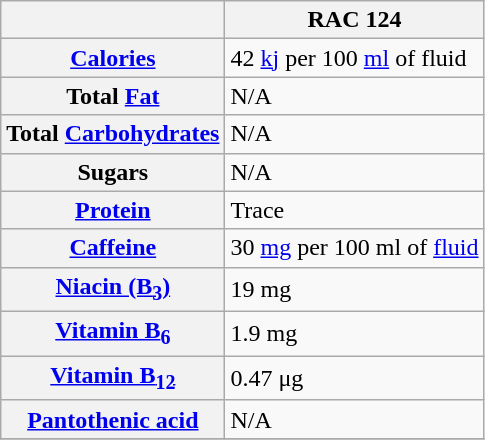<table class="wikitable">
<tr>
<th></th>
<th>RAC 124</th>
</tr>
<tr>
<th><a href='#'>Calories</a></th>
<td>42 <a href='#'>kj</a> per 100 <a href='#'>ml</a> of fluid</td>
</tr>
<tr>
<th>Total <a href='#'>Fat</a></th>
<td>N/A</td>
</tr>
<tr>
<th>Total <a href='#'>Carbohydrates</a></th>
<td>N/A</td>
</tr>
<tr>
<th>Sugars</th>
<td>N/A</td>
</tr>
<tr>
<th><a href='#'>Protein</a></th>
<td>Trace</td>
</tr>
<tr>
<th><a href='#'>Caffeine</a></th>
<td>30 <a href='#'>mg</a> per 100 ml of <a href='#'>fluid</a></td>
</tr>
<tr>
<th><a href='#'>Niacin (B<sub>3</sub>)</a></th>
<td>19 mg</td>
</tr>
<tr>
<th><a href='#'>Vitamin B<sub>6</sub></a></th>
<td>1.9 mg</td>
</tr>
<tr>
<th><a href='#'>Vitamin B<sub>12</sub></a></th>
<td>0.47 μg</td>
</tr>
<tr>
<th><a href='#'>Pantothenic acid</a></th>
<td>N/A</td>
</tr>
<tr>
</tr>
</table>
